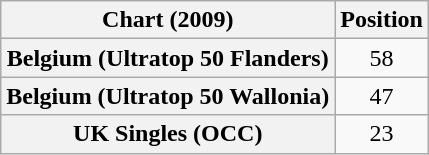<table class="wikitable sortable plainrowheaders" style="text-align:center">
<tr>
<th scope="col">Chart (2009)</th>
<th scope="col">Position</th>
</tr>
<tr>
<th scope="row">Belgium (Ultratop 50 Flanders)</th>
<td>58</td>
</tr>
<tr>
<th scope="row">Belgium (Ultratop 50 Wallonia)</th>
<td>47</td>
</tr>
<tr>
<th scope="row">UK Singles (OCC)</th>
<td>23</td>
</tr>
</table>
